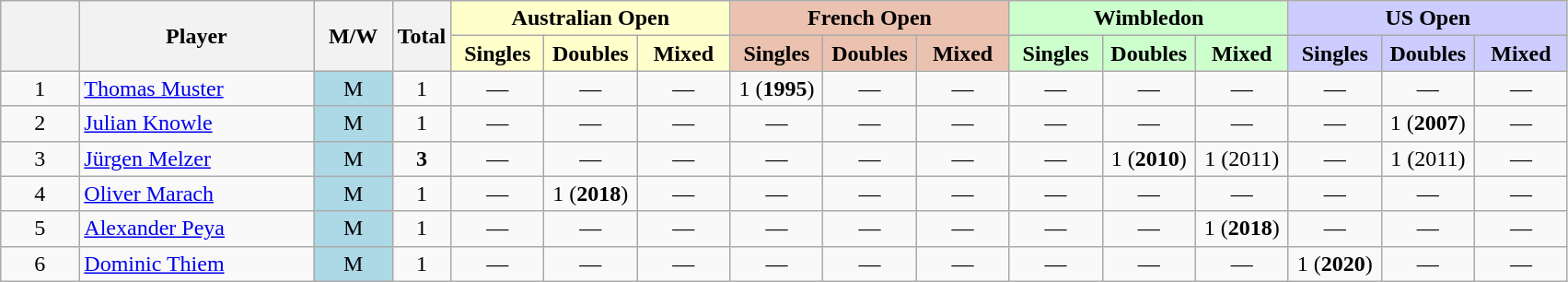<table class="wikitable mw-datatable sortable" style="text-align:center;">
<tr>
<th data-sort-type="number" width="5%" rowspan="2"></th>
<th width="15%" rowspan="2">Player</th>
<th width="5%"  rowspan="2">M/W</th>
<th rowspan="2">Total</th>
<th colspan="3" style="background:#ffc;">Australian Open</th>
<th colspan="3" style="background:#ebc2af;">French Open</th>
<th colspan="3" style="background:#cfc;">Wimbledon</th>
<th colspan="3" style="background:#ccf;">US Open</th>
</tr>
<tr>
<th style="background:#ffc; width:60px;">Singles</th>
<th style="background:#ffc; width:60px;">Doubles</th>
<th style="background:#ffc; width:60px;">Mixed</th>
<th style="background:#ebc2af; width:60px;">Singles</th>
<th style="background:#ebc2af; width:60px;">Doubles</th>
<th style="background:#ebc2af; width:60px;">Mixed</th>
<th style="background:#cfc; width:60px;">Singles</th>
<th style="background:#cfc; width:60px;">Doubles</th>
<th style="background:#cfc; width:60px;">Mixed</th>
<th style="background:#ccf; width:60px;">Singles</th>
<th style="background:#ccf; width:60px;">Doubles</th>
<th style="background:#ccf; width:60px;">Mixed</th>
</tr>
<tr>
<td>1</td>
<td style="text-align:left"><a href='#'>Thomas Muster</a></td>
<td style="background:lightblue;">M</td>
<td>1</td>
<td>—</td>
<td>—</td>
<td>—</td>
<td>1 (<strong>1995</strong>)</td>
<td>—</td>
<td>—</td>
<td>—</td>
<td>—</td>
<td>—</td>
<td>—</td>
<td>—</td>
<td>—</td>
</tr>
<tr>
<td>2</td>
<td style="text-align:left"><a href='#'>Julian Knowle</a></td>
<td style="background:lightblue;">M</td>
<td>1</td>
<td>—</td>
<td>—</td>
<td>—</td>
<td>—</td>
<td>—</td>
<td>—</td>
<td>—</td>
<td>—</td>
<td>—</td>
<td>—</td>
<td>1 (<strong>2007</strong>)</td>
<td>—</td>
</tr>
<tr>
<td>3</td>
<td style="text-align:left"><a href='#'>Jürgen Melzer</a></td>
<td style="background:lightblue;">M</td>
<td><strong>3</strong></td>
<td>—</td>
<td>—</td>
<td>—</td>
<td>—</td>
<td>—</td>
<td>—</td>
<td>—</td>
<td>1 (<strong>2010</strong>)</td>
<td>1 (2011)</td>
<td>—</td>
<td>1 (2011)</td>
<td>—</td>
</tr>
<tr>
<td>4</td>
<td style="text-align:left"><a href='#'>Oliver Marach</a></td>
<td style="background:lightblue;">M</td>
<td>1</td>
<td>—</td>
<td>1 (<strong>2018</strong>)</td>
<td>—</td>
<td>—</td>
<td>—</td>
<td>—</td>
<td>—</td>
<td>—</td>
<td>—</td>
<td>—</td>
<td>—</td>
<td>—</td>
</tr>
<tr>
<td>5</td>
<td style="text-align:left"><a href='#'>Alexander Peya</a></td>
<td style="background:lightblue;">M</td>
<td>1</td>
<td>—</td>
<td>—</td>
<td>—</td>
<td>—</td>
<td>—</td>
<td>—</td>
<td>—</td>
<td>—</td>
<td>1 (<strong>2018</strong>)</td>
<td>—</td>
<td>—</td>
<td>—</td>
</tr>
<tr>
<td>6</td>
<td style="text-align:left"><a href='#'>Dominic Thiem</a></td>
<td style="background:lightblue;">M</td>
<td>1</td>
<td>—</td>
<td>—</td>
<td>—</td>
<td>—</td>
<td>—</td>
<td>—</td>
<td>—</td>
<td>—</td>
<td>—</td>
<td>1 (<strong>2020</strong>)</td>
<td>—</td>
<td>—</td>
</tr>
</table>
